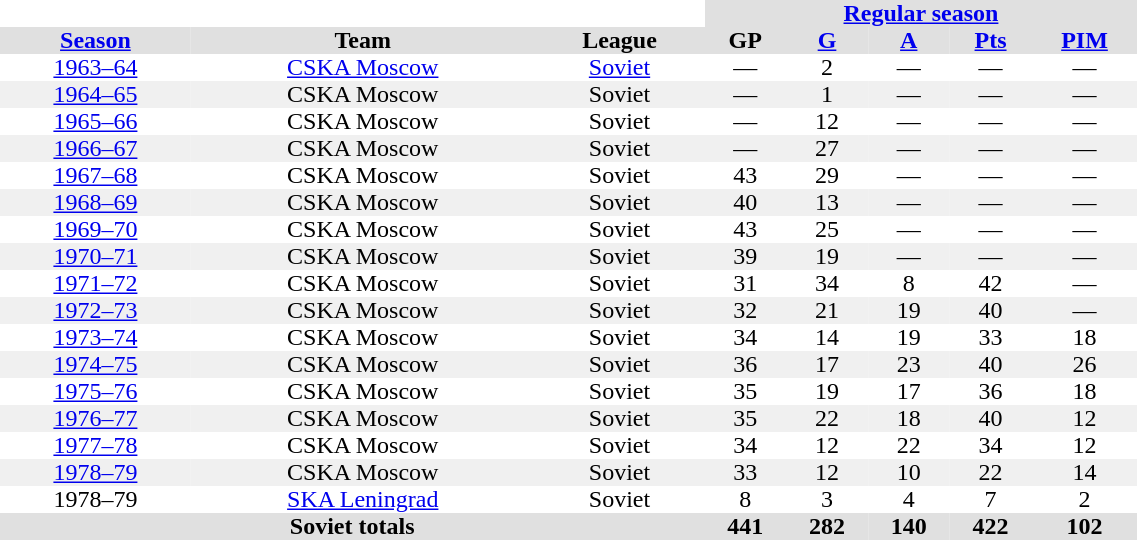<table border="0" cellpadding="0" cellspacing="0" style="width:60%; text-align:center;">
<tr style="background:#e0e0e0;">
<th colspan="3" style="background:#fff;"></th>
<th rowspan="99" style="background:#fff;"></th>
<th ALIGN="center" colspan="5"><a href='#'>Regular season</a></th>
</tr>
<tr style="background:#e0e0e0;">
<th><a href='#'>Season</a></th>
<th>Team</th>
<th>League</th>
<th>GP</th>
<th><a href='#'>G</a></th>
<th><a href='#'>A</a></th>
<th><a href='#'>Pts</a></th>
<th><a href='#'>PIM</a></th>
</tr>
<tr>
<td><a href='#'>1963–64</a></td>
<td><a href='#'>CSKA Moscow</a></td>
<td><a href='#'>Soviet</a></td>
<td>—</td>
<td>2</td>
<td>—</td>
<td>—</td>
<td>—</td>
</tr>
<tr bgcolor="#f0f0f0">
<td><a href='#'>1964–65</a></td>
<td>CSKA Moscow</td>
<td>Soviet</td>
<td>—</td>
<td>1</td>
<td>—</td>
<td>—</td>
<td>—</td>
</tr>
<tr>
<td><a href='#'>1965–66</a></td>
<td>CSKA Moscow</td>
<td>Soviet</td>
<td>—</td>
<td>12</td>
<td>—</td>
<td>—</td>
<td>—</td>
</tr>
<tr bgcolor="#f0f0f0">
<td><a href='#'>1966–67</a></td>
<td>CSKA Moscow</td>
<td>Soviet</td>
<td>—</td>
<td>27</td>
<td>—</td>
<td>—</td>
<td>—</td>
</tr>
<tr>
<td><a href='#'>1967–68</a></td>
<td>CSKA Moscow</td>
<td>Soviet</td>
<td>43</td>
<td>29</td>
<td>—</td>
<td>—</td>
<td>—</td>
</tr>
<tr bgcolor="#f0f0f0">
<td><a href='#'>1968–69</a></td>
<td>CSKA Moscow</td>
<td>Soviet</td>
<td>40</td>
<td>13</td>
<td>—</td>
<td>—</td>
<td>—</td>
</tr>
<tr>
<td><a href='#'>1969–70</a></td>
<td>CSKA Moscow</td>
<td>Soviet</td>
<td>43</td>
<td>25</td>
<td>—</td>
<td>—</td>
<td>—</td>
</tr>
<tr bgcolor="#f0f0f0">
<td><a href='#'>1970–71</a></td>
<td>CSKA Moscow</td>
<td>Soviet</td>
<td>39</td>
<td>19</td>
<td>—</td>
<td>—</td>
<td>—</td>
</tr>
<tr>
<td><a href='#'>1971–72</a></td>
<td>CSKA Moscow</td>
<td>Soviet</td>
<td>31</td>
<td>34</td>
<td>8</td>
<td>42</td>
<td>—</td>
</tr>
<tr bgcolor="#f0f0f0">
<td><a href='#'>1972–73</a></td>
<td>CSKA Moscow</td>
<td>Soviet</td>
<td>32</td>
<td>21</td>
<td>19</td>
<td>40</td>
<td>—</td>
</tr>
<tr>
<td><a href='#'>1973–74</a></td>
<td>CSKA Moscow</td>
<td>Soviet</td>
<td>34</td>
<td>14</td>
<td>19</td>
<td>33</td>
<td>18</td>
</tr>
<tr bgcolor="#f0f0f0">
<td><a href='#'>1974–75</a></td>
<td>CSKA Moscow</td>
<td>Soviet</td>
<td>36</td>
<td>17</td>
<td>23</td>
<td>40</td>
<td>26</td>
</tr>
<tr>
<td><a href='#'>1975–76</a></td>
<td>CSKA Moscow</td>
<td>Soviet</td>
<td>35</td>
<td>19</td>
<td>17</td>
<td>36</td>
<td>18</td>
</tr>
<tr bgcolor="#f0f0f0">
<td><a href='#'>1976–77</a></td>
<td>CSKA Moscow</td>
<td>Soviet</td>
<td>35</td>
<td>22</td>
<td>18</td>
<td>40</td>
<td>12</td>
</tr>
<tr>
<td><a href='#'>1977–78</a></td>
<td>CSKA Moscow</td>
<td>Soviet</td>
<td>34</td>
<td>12</td>
<td>22</td>
<td>34</td>
<td>12</td>
</tr>
<tr bgcolor="#f0f0f0">
<td><a href='#'>1978–79</a></td>
<td>CSKA Moscow</td>
<td>Soviet</td>
<td>33</td>
<td>12</td>
<td>10</td>
<td>22</td>
<td>14</td>
</tr>
<tr>
<td>1978–79</td>
<td><a href='#'>SKA Leningrad</a></td>
<td>Soviet</td>
<td>8</td>
<td>3</td>
<td>4</td>
<td>7</td>
<td>2</td>
</tr>
<tr bgcolor="#e0e0e0">
<th colspan="3">Soviet totals</th>
<th>441</th>
<th>282</th>
<th>140</th>
<th>422</th>
<th>102</th>
</tr>
</table>
